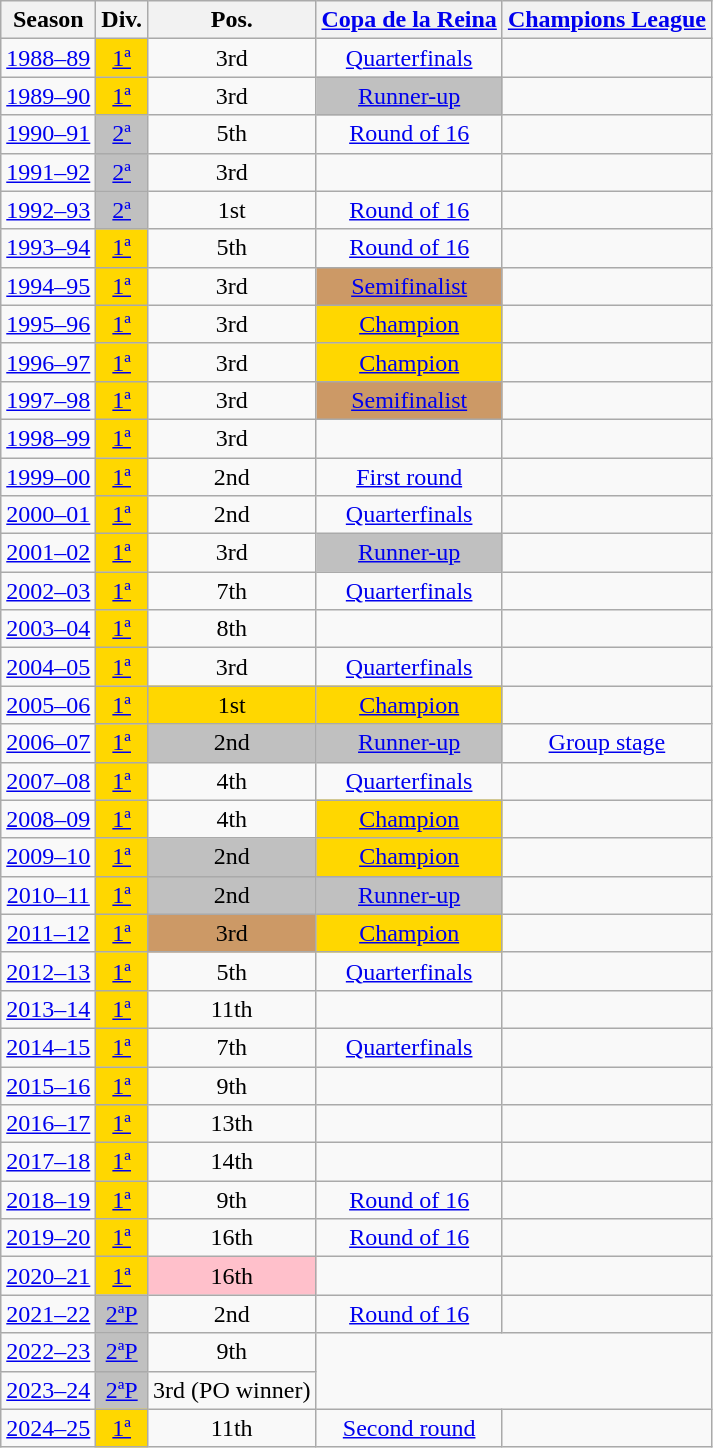<table class="wikitable" style="text-align:center">
<tr>
<th>Season</th>
<th>Div.</th>
<th>Pos.</th>
<th><a href='#'>Copa de la Reina</a></th>
<th><a href='#'>Champions League</a></th>
</tr>
<tr>
<td><a href='#'>1988–89</a></td>
<td bgcolor=gold><a href='#'>1ª</a></td>
<td>3rd</td>
<td><a href='#'>Quarterfinals</a></td>
<td></td>
</tr>
<tr>
<td><a href='#'>1989–90</a></td>
<td bgcolor=gold><a href='#'>1ª</a></td>
<td>3rd</td>
<td bgcolor="silver"><a href='#'>Runner-up</a></td>
<td></td>
</tr>
<tr>
<td><a href='#'>1990–91</a></td>
<td bgcolor=silver><a href='#'>2ª</a></td>
<td>5th</td>
<td><a href='#'>Round of 16</a></td>
<td></td>
</tr>
<tr>
<td><a href='#'>1991–92</a></td>
<td bgcolor=silver><a href='#'>2ª</a></td>
<td>3rd</td>
<td></td>
<td></td>
</tr>
<tr>
<td><a href='#'>1992–93</a></td>
<td bgcolor=silver><a href='#'>2ª</a></td>
<td>1st</td>
<td><a href='#'>Round of 16</a></td>
<td></td>
</tr>
<tr>
<td><a href='#'>1993–94</a></td>
<td bgcolor=gold><a href='#'>1ª</a></td>
<td>5th</td>
<td><a href='#'>Round of 16</a></td>
<td></td>
</tr>
<tr>
<td><a href='#'>1994–95</a></td>
<td bgcolor=gold><a href='#'>1ª</a></td>
<td>3rd</td>
<td bgcolor="#CC9966"><a href='#'>Semifinalist</a></td>
<td></td>
</tr>
<tr>
<td><a href='#'>1995–96</a></td>
<td bgcolor=gold><a href='#'>1ª</a></td>
<td>3rd</td>
<td bgcolor="gold"><a href='#'>Champion</a></td>
<td></td>
</tr>
<tr>
<td><a href='#'>1996–97</a></td>
<td bgcolor=gold><a href='#'>1ª</a></td>
<td>3rd</td>
<td bgcolor="gold"><a href='#'>Champion</a></td>
<td></td>
</tr>
<tr>
<td><a href='#'>1997–98</a></td>
<td bgcolor=gold><a href='#'>1ª</a></td>
<td>3rd</td>
<td bgcolor="#CC9966"><a href='#'>Semifinalist</a></td>
<td></td>
</tr>
<tr>
<td><a href='#'>1998–99</a></td>
<td bgcolor=gold><a href='#'>1ª</a></td>
<td>3rd</td>
<td></td>
<td></td>
</tr>
<tr>
<td><a href='#'>1999–00</a></td>
<td bgcolor=gold><a href='#'>1ª</a></td>
<td>2nd</td>
<td><a href='#'>First round</a></td>
<td></td>
</tr>
<tr>
<td><a href='#'>2000–01</a></td>
<td bgcolor=gold><a href='#'>1ª</a></td>
<td>2nd</td>
<td><a href='#'>Quarterfinals</a></td>
<td></td>
</tr>
<tr>
<td><a href='#'>2001–02</a></td>
<td bgcolor=gold><a href='#'>1ª</a></td>
<td>3rd</td>
<td bgcolor="silver"><a href='#'>Runner-up</a></td>
<td></td>
</tr>
<tr>
<td><a href='#'>2002–03</a></td>
<td bgcolor=gold><a href='#'>1ª</a></td>
<td>7th</td>
<td><a href='#'>Quarterfinals</a></td>
<td></td>
</tr>
<tr>
<td><a href='#'>2003–04</a></td>
<td bgcolor=gold><a href='#'>1ª</a></td>
<td>8th</td>
<td></td>
<td></td>
</tr>
<tr>
<td><a href='#'>2004–05</a></td>
<td bgcolor=gold><a href='#'>1ª</a></td>
<td>3rd</td>
<td><a href='#'>Quarterfinals</a></td>
<td></td>
</tr>
<tr>
<td><a href='#'>2005–06</a></td>
<td bgcolor=gold><a href='#'>1ª</a></td>
<td bgcolor=gold>1st</td>
<td bgcolor="gold"><a href='#'>Champion</a></td>
<td></td>
</tr>
<tr>
<td><a href='#'>2006–07</a></td>
<td bgcolor=gold><a href='#'>1ª</a></td>
<td bgcolor=silver>2nd</td>
<td bgcolor="silver"><a href='#'>Runner-up</a></td>
<td><a href='#'>Group stage</a></td>
</tr>
<tr>
<td><a href='#'>2007–08</a></td>
<td bgcolor=gold><a href='#'>1ª</a></td>
<td>4th</td>
<td><a href='#'>Quarterfinals</a></td>
<td></td>
</tr>
<tr>
<td><a href='#'>2008–09</a></td>
<td bgcolor=gold><a href='#'>1ª</a></td>
<td>4th</td>
<td bgcolor="gold"><a href='#'>Champion</a></td>
<td></td>
</tr>
<tr>
<td><a href='#'>2009–10</a></td>
<td bgcolor=gold><a href='#'>1ª</a></td>
<td bgcolor=silver>2nd</td>
<td bgcolor="gold"><a href='#'>Champion</a></td>
<td></td>
</tr>
<tr>
<td><a href='#'>2010–11</a></td>
<td bgcolor=gold><a href='#'>1ª</a></td>
<td bgcolor=silver>2nd</td>
<td bgcolor="silver"><a href='#'>Runner-up</a></td>
<td></td>
</tr>
<tr>
<td><a href='#'>2011–12</a></td>
<td bgcolor=gold><a href='#'>1ª</a></td>
<td bgcolor=#CC9966>3rd</td>
<td bgcolor="gold"><a href='#'>Champion</a></td>
<td></td>
</tr>
<tr>
<td><a href='#'>2012–13</a></td>
<td bgcolor=gold><a href='#'>1ª</a></td>
<td>5th</td>
<td><a href='#'>Quarterfinals</a></td>
<td></td>
</tr>
<tr>
<td><a href='#'>2013–14</a></td>
<td bgcolor=gold><a href='#'>1ª</a></td>
<td>11th</td>
<td></td>
<td></td>
</tr>
<tr>
<td><a href='#'>2014–15</a></td>
<td bgcolor=gold><a href='#'>1ª</a></td>
<td>7th</td>
<td><a href='#'>Quarterfinals</a></td>
<td></td>
</tr>
<tr>
<td><a href='#'>2015–16</a></td>
<td bgcolor=gold><a href='#'>1ª</a></td>
<td>9th</td>
<td></td>
<td></td>
</tr>
<tr>
<td><a href='#'>2016–17</a></td>
<td bgcolor=gold><a href='#'>1ª</a></td>
<td>13th</td>
<td></td>
<td></td>
</tr>
<tr>
<td><a href='#'>2017–18</a></td>
<td bgcolor=gold><a href='#'>1ª</a></td>
<td>14th</td>
<td></td>
<td></td>
</tr>
<tr>
<td><a href='#'>2018–19</a></td>
<td bgcolor=gold><a href='#'>1ª</a></td>
<td>9th</td>
<td><a href='#'>Round of 16</a></td>
<td></td>
</tr>
<tr>
<td><a href='#'>2019–20</a></td>
<td bgcolor=gold><a href='#'>1ª</a></td>
<td>16th</td>
<td><a href='#'>Round of 16</a></td>
<td></td>
</tr>
<tr>
<td><a href='#'>2020–21</a></td>
<td bgcolor=gold><a href='#'>1ª</a></td>
<td bgcolor=pink>16th</td>
<td></td>
<td></td>
</tr>
<tr>
<td><a href='#'>2021–22</a></td>
<td bgcolor=silver><a href='#'>2ªP</a></td>
<td>2nd</td>
<td><a href='#'>Round of 16</a></td>
<td></td>
</tr>
<tr>
<td><a href='#'>2022–23</a></td>
<td bgcolor=silver><a href='#'>2ªP</a></td>
<td>9th</td>
</tr>
<tr>
<td><a href='#'>2023–24</a></td>
<td bgcolor=silver><a href='#'>2ªP</a></td>
<td>3rd (PO winner)</td>
</tr>
<tr>
<td><a href='#'>2024–25</a></td>
<td bgcolor=gold><a href='#'>1ª</a></td>
<td>11th</td>
<td><a href='#'>Second round</a></td>
<td></td>
</tr>
</table>
